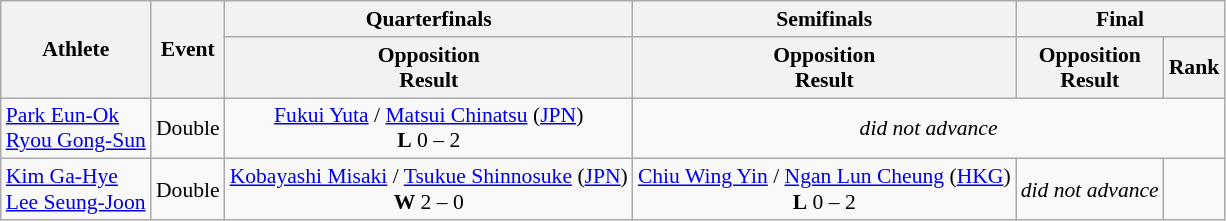<table class="wikitable" style="font-size:90%">
<tr>
<th rowspan="2">Athlete</th>
<th rowspan="2">Event</th>
<th>Quarterfinals</th>
<th>Semifinals</th>
<th colspan="2">Final</th>
</tr>
<tr>
<th>Opposition<br>Result</th>
<th>Opposition<br>Result</th>
<th>Opposition<br>Result</th>
<th>Rank</th>
</tr>
<tr>
<td><a href='#'>Park Eun-Ok</a><br><a href='#'>Ryou Gong-Sun</a></td>
<td>Double</td>
<td align=center> <a href='#'>Fukui Yuta</a> / <a href='#'>Matsui Chinatsu</a> <span>(<a href='#'>JPN</a>)</span><br><strong>L</strong> 0 – 2</td>
<td align=center colspan=3><em>did not advance</em></td>
</tr>
<tr>
<td><a href='#'>Kim Ga-Hye</a><br><a href='#'>Lee Seung-Joon</a></td>
<td>Double</td>
<td align=center> <a href='#'>Kobayashi Misaki</a> / <a href='#'>Tsukue Shinnosuke</a> <span>(<a href='#'>JPN</a>)</span><br><strong>W</strong> 2 – 0</td>
<td align=center> <a href='#'>Chiu Wing Yin</a> / <a href='#'>Ngan Lun Cheung</a> <span>(<a href='#'>HKG</a>)</span><br><strong>L</strong> 0 – 2</td>
<td align=center><em>did not advance</em></td>
<td align=center></td>
</tr>
</table>
